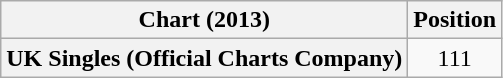<table class="wikitable plainrowheaders sortable" style="text-align:center;">
<tr>
<th>Chart (2013)</th>
<th>Position</th>
</tr>
<tr>
<th scope="row">UK Singles (Official Charts Company)</th>
<td style="text-align:center;">111</td>
</tr>
</table>
